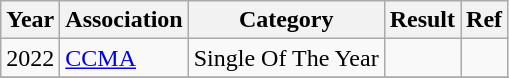<table class="wikitable">
<tr>
<th>Year</th>
<th>Association</th>
<th>Category</th>
<th>Result</th>
<th>Ref</th>
</tr>
<tr>
<td>2022</td>
<td><a href='#'>CCMA</a></td>
<td>Single Of The Year</td>
<td></td>
<td></td>
</tr>
<tr>
</tr>
</table>
